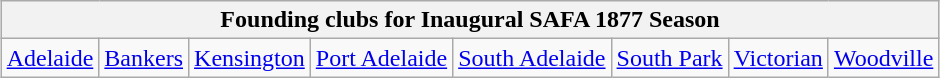<table class="wikitable" style="margin:0.2em auto">
<tr>
<th colspan="8">Founding clubs for Inaugural SAFA 1877 Season</th>
</tr>
<tr>
<td><a href='#'>Adelaide</a></td>
<td><a href='#'>Bankers</a></td>
<td><a href='#'>Kensington</a></td>
<td><a href='#'>Port Adelaide</a></td>
<td><a href='#'>South Adelaide</a></td>
<td><a href='#'>South Park</a></td>
<td><a href='#'>Victorian</a></td>
<td><a href='#'>Woodville</a></td>
</tr>
</table>
